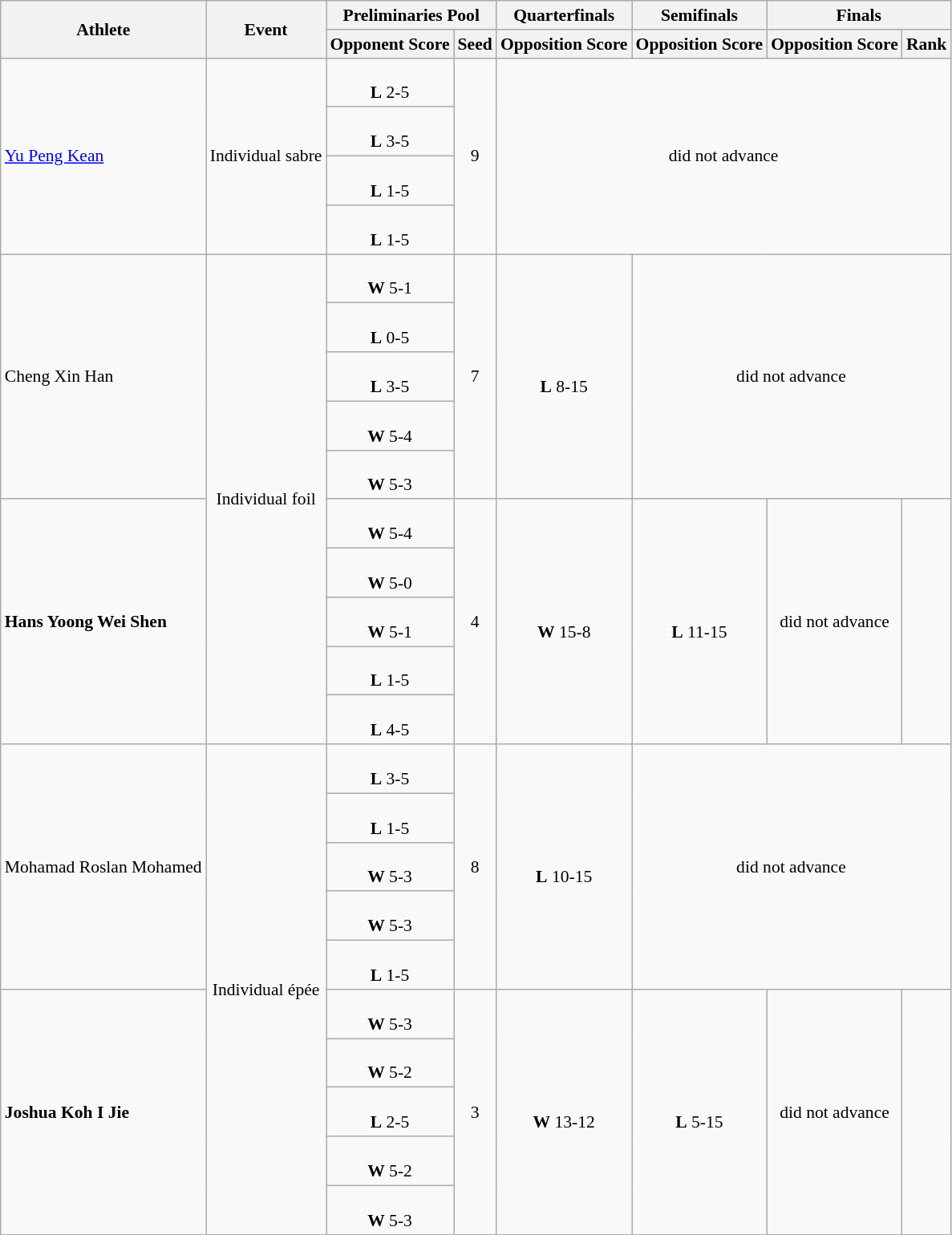<table class="wikitable" style="font-size:90%">
<tr>
<th rowspan="2">Athlete</th>
<th rowspan="2">Event</th>
<th colspan="2">Preliminaries Pool</th>
<th>Quarterfinals</th>
<th>Semifinals</th>
<th colspan="2">Finals</th>
</tr>
<tr>
<th>Opponent Score</th>
<th>Seed</th>
<th>Opposition Score</th>
<th>Opposition Score</th>
<th>Opposition Score</th>
<th>Rank</th>
</tr>
<tr align="center">
<td align="left" rowspan="4"><a href='#'>Yu Peng Kean</a></td>
<td rowspan="4">Individual sabre</td>
<td><br><strong>L</strong> 2-5</td>
<td rowspan="4">9</td>
<td colspan="4" rowspan="4">did not advance</td>
</tr>
<tr align="center">
<td><br><strong>L</strong> 3-5</td>
</tr>
<tr align="center">
<td><br><strong>L</strong> 1-5</td>
</tr>
<tr align="center">
<td><br><strong>L</strong> 1-5</td>
</tr>
<tr align="center">
<td align="left" rowspan="5">Cheng Xin Han</td>
<td rowspan="10">Individual foil</td>
<td><br><strong>W</strong> 5-1</td>
<td rowspan="5">7</td>
<td rowspan="5"><br><strong>L</strong> 8-15</td>
<td colspan="3" rowspan="5">did not advance</td>
</tr>
<tr align="center">
<td><br><strong>L</strong> 0-5</td>
</tr>
<tr align="center">
<td><br><strong>L</strong> 3-5</td>
</tr>
<tr align="center">
<td><br><strong>W</strong> 5-4</td>
</tr>
<tr align="center">
<td><br><strong>W</strong> 5-3</td>
</tr>
<tr align="center">
<td align="left" rowspan="5"><strong>Hans Yoong Wei Shen</strong></td>
<td><br><strong>W</strong> 5-4</td>
<td rowspan="5">4</td>
<td rowspan="5"><br><strong>W</strong> 15-8</td>
<td rowspan="5"><br><strong>L</strong> 11-15</td>
<td rowspan="5">did not advance</td>
<td rowspan="5"></td>
</tr>
<tr align="center">
<td><br><strong>W</strong> 5-0</td>
</tr>
<tr align="center">
<td><br><strong>W</strong> 5-1</td>
</tr>
<tr align="center">
<td><br><strong>L</strong> 1-5</td>
</tr>
<tr align="center">
<td><br><strong>L</strong> 4-5</td>
</tr>
<tr align="center">
<td align="left" rowspan="5">Mohamad Roslan Mohamed</td>
<td rowspan="10">Individual épée</td>
<td><br><strong>L</strong> 3-5</td>
<td rowspan="5">8</td>
<td rowspan="5"><br><strong>L</strong> 10-15</td>
<td colspan="3" rowspan="5">did not advance</td>
</tr>
<tr align="center">
<td><br><strong>L</strong> 1-5</td>
</tr>
<tr align="center">
<td><br><strong>W</strong> 5-3</td>
</tr>
<tr align="center">
<td><br><strong>W</strong> 5-3</td>
</tr>
<tr align="center">
<td><br><strong>L</strong> 1-5</td>
</tr>
<tr align="center">
<td align="left" rowspan="5"><strong>Joshua Koh I Jie</strong></td>
<td><br><strong>W</strong> 5-3</td>
<td rowspan="5">3</td>
<td rowspan="5"><br><strong>W</strong> 13-12</td>
<td rowspan="5"><br><strong>L</strong> 5-15</td>
<td rowspan="5">did not advance</td>
<td rowspan="5"></td>
</tr>
<tr align="center">
<td><br><strong>W</strong> 5-2</td>
</tr>
<tr align="center">
<td><br><strong>L</strong> 2-5</td>
</tr>
<tr align="center">
<td><br><strong>W</strong> 5-2</td>
</tr>
<tr align="center">
<td><br><strong>W</strong> 5-3</td>
</tr>
</table>
